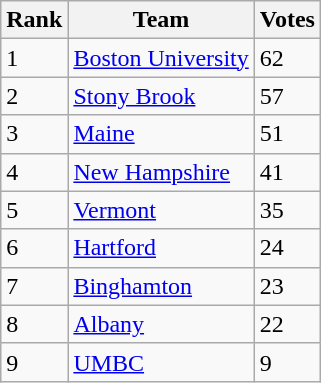<table class=wikitable>
<tr>
<th>Rank</th>
<th>Team</th>
<th>Votes</th>
</tr>
<tr>
<td>1</td>
<td><a href='#'>Boston University</a></td>
<td>62</td>
</tr>
<tr>
<td>2</td>
<td><a href='#'>Stony Brook</a></td>
<td>57</td>
</tr>
<tr>
<td>3</td>
<td><a href='#'>Maine</a></td>
<td>51</td>
</tr>
<tr>
<td>4</td>
<td><a href='#'>New Hampshire</a></td>
<td>41</td>
</tr>
<tr>
<td>5</td>
<td><a href='#'>Vermont</a></td>
<td>35</td>
</tr>
<tr>
<td>6</td>
<td><a href='#'>Hartford</a></td>
<td>24</td>
</tr>
<tr>
<td>7</td>
<td><a href='#'>Binghamton</a></td>
<td>23</td>
</tr>
<tr>
<td>8</td>
<td><a href='#'>Albany</a></td>
<td>22</td>
</tr>
<tr>
<td>9</td>
<td><a href='#'>UMBC</a></td>
<td>9</td>
</tr>
</table>
